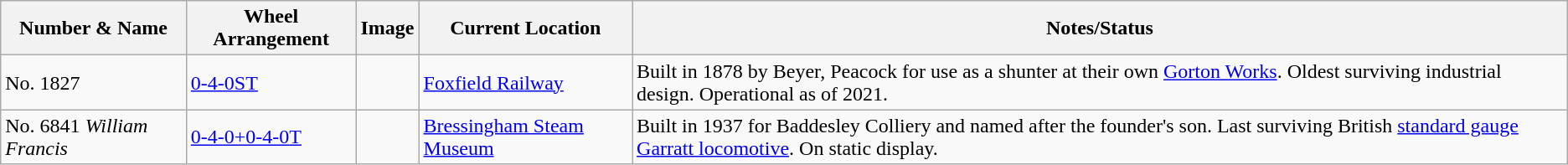<table class="wikitable sortable">
<tr>
<th>Number & Name</th>
<th>Wheel Arrangement</th>
<th class="unsortable">Image</th>
<th>Current Location</th>
<th>Notes/Status</th>
</tr>
<tr>
<td>No. 1827</td>
<td><a href='#'>0-4-0</a><a href='#'>ST</a></td>
<td></td>
<td><a href='#'>Foxfield Railway</a></td>
<td>Built in 1878 by Beyer, Peacock for use as a shunter at their own <a href='#'>Gorton Works</a>. Oldest surviving industrial design. Operational as of 2021.</td>
</tr>
<tr>
<td>No. 6841 <em>William Francis</em></td>
<td><a href='#'>0-4-0+0-4-0</a><a href='#'>T</a></td>
<td></td>
<td><a href='#'>Bressingham Steam Museum</a></td>
<td>Built in 1937 for Baddesley Colliery and named after the founder's son. Last surviving British <a href='#'>standard gauge</a> <a href='#'>Garratt locomotive</a>. On static display.</td>
</tr>
</table>
